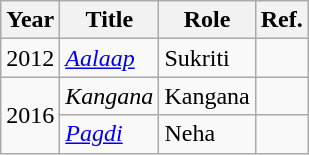<table class="wikitable">
<tr>
<th>Year</th>
<th>Title</th>
<th>Role</th>
<th>Ref.</th>
</tr>
<tr>
<td>2012</td>
<td><em><a href='#'>Aalaap</a></em></td>
<td>Sukriti</td>
<td></td>
</tr>
<tr>
<td rowspan="2">2016</td>
<td><em>Kangana</em></td>
<td>Kangana</td>
<td></td>
</tr>
<tr>
<td><em><a href='#'>Pagdi</a></em></td>
<td>Neha</td>
<td></td>
</tr>
</table>
